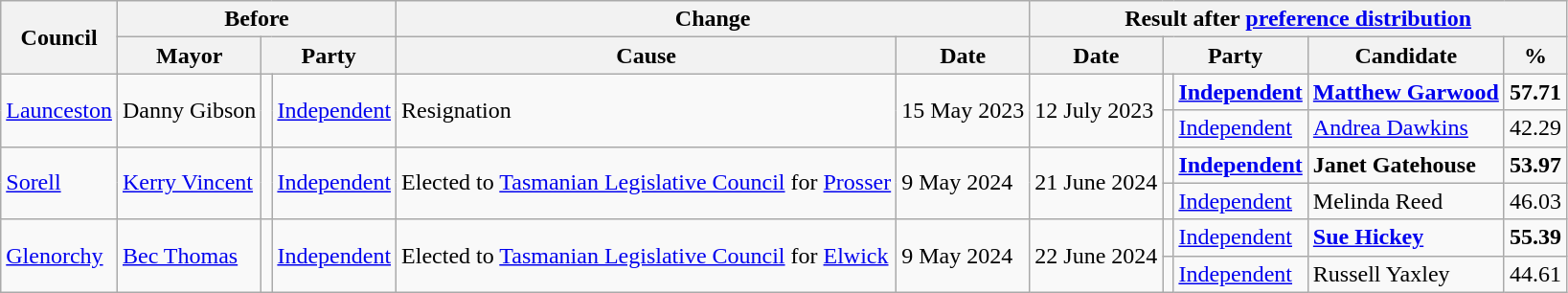<table class="wikitable sortable" style="border: none;">
<tr>
<th rowspan="2">Council</th>
<th colspan="3">Before</th>
<th colspan="2">Change</th>
<th colspan="7">Result after <a href='#'>preference distribution</a></th>
</tr>
<tr>
<th>Mayor</th>
<th colspan="2">Party</th>
<th>Cause</th>
<th>Date</th>
<th>Date</th>
<th colspan="2">Party</th>
<th>Candidate</th>
<th>%</th>
</tr>
<tr>
<td rowspan="2"><a href='#'>Launceston</a></td>
<td rowspan="2">Danny Gibson</td>
<td rowspan="2" ></td>
<td rowspan="2"><a href='#'>Independent</a></td>
<td rowspan="2">Resignation</td>
<td rowspan="2">15 May 2023</td>
<td rowspan="2">12 July 2023</td>
<td></td>
<td><strong><a href='#'>Independent</a></strong></td>
<td><strong><a href='#'>Matthew Garwood</a></strong></td>
<td><strong>57.71</strong></td>
</tr>
<tr>
<td></td>
<td><a href='#'>Independent</a></td>
<td><a href='#'>Andrea Dawkins</a></td>
<td>42.29</td>
</tr>
<tr>
<td rowspan="2"><a href='#'>Sorell</a></td>
<td rowspan="2"><a href='#'>Kerry Vincent</a></td>
<td rowspan="2" ></td>
<td rowspan="2"><a href='#'>Independent</a></td>
<td rowspan="2">Elected to <a href='#'>Tasmanian Legislative Council</a> for <a href='#'>Prosser</a></td>
<td rowspan="2">9 May 2024</td>
<td rowspan="2">21 June 2024</td>
<td></td>
<td><strong><a href='#'>Independent</a></strong></td>
<td><strong>Janet Gatehouse</strong></td>
<td><strong>53.97</strong></td>
</tr>
<tr>
<td></td>
<td><a href='#'>Independent</a></td>
<td>Melinda Reed</td>
<td>46.03</td>
</tr>
<tr>
<td rowspan="2"><a href='#'>Glenorchy</a></td>
<td rowspan="2"><a href='#'>Bec Thomas</a></td>
<td rowspan="2" ></td>
<td rowspan="2"><a href='#'>Independent</a></td>
<td rowspan="2">Elected to <a href='#'>Tasmanian Legislative Council</a> for <a href='#'>Elwick</a></td>
<td rowspan="2">9 May 2024</td>
<td rowspan="2">22 June 2024</td>
<td></td>
<td><a href='#'>Independent</a></td>
<td><strong><a href='#'>Sue Hickey</a></strong></td>
<td><strong>55.39</strong></td>
</tr>
<tr>
<td></td>
<td><a href='#'>Independent</a></td>
<td>Russell Yaxley</td>
<td>44.61</td>
</tr>
<tr>
</tr>
</table>
